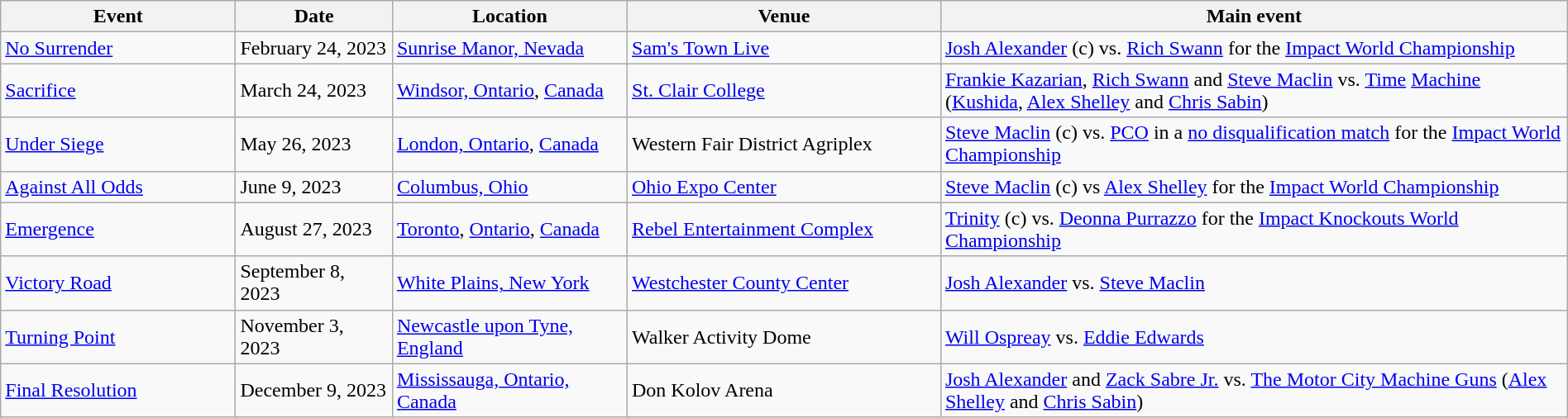<table class="wikitable sortable" width="100%" style="align: center">
<tr>
<th width="15%">Event</th>
<th width="10%">Date</th>
<th width="15%">Location</th>
<th width="20%">Venue</th>
<th width="40%">Main event</th>
</tr>
<tr>
<td><a href='#'>No Surrender</a></td>
<td>February 24, 2023</td>
<td><a href='#'>Sunrise Manor, Nevada</a></td>
<td><a href='#'>Sam's Town Live</a></td>
<td><a href='#'>Josh Alexander</a> (c) vs. <a href='#'>Rich Swann</a> for the <a href='#'>Impact World Championship</a></td>
</tr>
<tr>
<td><a href='#'>Sacrifice</a></td>
<td>March 24, 2023</td>
<td><a href='#'>Windsor, Ontario</a>, <a href='#'>Canada</a></td>
<td><a href='#'>St. Clair College</a></td>
<td><a href='#'>Frankie Kazarian</a>, <a href='#'>Rich Swann</a> and <a href='#'>Steve Maclin</a> vs. <a href='#'>Time</a> <a href='#'>Machine</a> (<a href='#'>Kushida</a>, <a href='#'>Alex Shelley</a> and <a href='#'>Chris Sabin</a>)</td>
</tr>
<tr>
<td><a href='#'>Under Siege</a></td>
<td>May 26, 2023</td>
<td><a href='#'>London, Ontario</a>, <a href='#'>Canada</a></td>
<td>Western Fair District Agriplex</td>
<td><a href='#'>Steve Maclin</a> (c) vs. <a href='#'>PCO</a> in a <a href='#'>no disqualification match</a> for the <a href='#'>Impact World Championship</a></td>
</tr>
<tr>
<td><a href='#'>Against All Odds</a></td>
<td>June 9, 2023</td>
<td><a href='#'>Columbus, Ohio</a></td>
<td><a href='#'>Ohio Expo Center</a></td>
<td><a href='#'>Steve Maclin</a> (c) vs <a href='#'>Alex Shelley</a> for the <a href='#'>Impact World Championship</a></td>
</tr>
<tr>
<td><a href='#'>Emergence</a></td>
<td>August 27, 2023</td>
<td><a href='#'>Toronto</a>, <a href='#'>Ontario</a>, <a href='#'>Canada</a></td>
<td><a href='#'>Rebel Entertainment Complex</a></td>
<td><a href='#'>Trinity</a> (c) vs. <a href='#'>Deonna Purrazzo</a> for the <a href='#'>Impact Knockouts World Championship</a></td>
</tr>
<tr>
<td><a href='#'>Victory Road</a></td>
<td>September 8, 2023</td>
<td><a href='#'>White Plains, New York</a></td>
<td><a href='#'>Westchester County Center</a></td>
<td><a href='#'>Josh Alexander</a> vs. <a href='#'>Steve Maclin</a></td>
</tr>
<tr>
<td><a href='#'>Turning Point</a></td>
<td>November 3, 2023<br></td>
<td><a href='#'>Newcastle upon Tyne, England</a></td>
<td>Walker Activity Dome</td>
<td><a href='#'>Will Ospreay</a> vs. <a href='#'>Eddie Edwards</a></td>
</tr>
<tr>
<td><a href='#'>Final Resolution</a></td>
<td>December 9, 2023</td>
<td><a href='#'>Mississauga, Ontario, Canada</a></td>
<td>Don Kolov Arena</td>
<td><a href='#'>Josh Alexander</a> and <a href='#'>Zack Sabre Jr.</a> vs. <a href='#'>The Motor City Machine Guns</a> (<a href='#'>Alex Shelley</a> and <a href='#'>Chris Sabin</a>)</td>
</tr>
</table>
